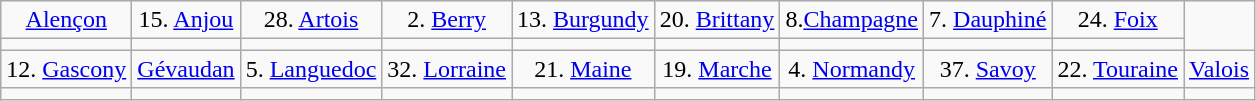<table class="wikitable" style="text-align:center">
<tr>
<td><a href='#'>Alençon</a></td>
<td>15. <a href='#'>Anjou</a></td>
<td>28. <a href='#'>Artois</a></td>
<td>2. <a href='#'>Berry</a></td>
<td>13. <a href='#'>Burgundy</a></td>
<td>20. <a href='#'>Brittany</a></td>
<td>8.<a href='#'>Champagne</a></td>
<td>7. <a href='#'>Dauphiné</a></td>
<td>24. <a href='#'>Foix</a></td>
</tr>
<tr>
<td></td>
<td></td>
<td></td>
<td></td>
<td></td>
<td></td>
<td></td>
<td></td>
<td></td>
</tr>
<tr>
<td>12. <a href='#'>Gascony</a></td>
<td><a href='#'>Gévaudan</a></td>
<td>5. <a href='#'>Languedoc</a></td>
<td>32. <a href='#'>Lorraine</a></td>
<td>21. <a href='#'>Maine</a></td>
<td>19. <a href='#'>Marche</a></td>
<td>4. <a href='#'>Normandy</a></td>
<td>37. <a href='#'>Savoy</a></td>
<td>22. <a href='#'>Touraine</a></td>
<td><a href='#'>Valois</a></td>
</tr>
<tr>
<td></td>
<td></td>
<td></td>
<td></td>
<td></td>
<td></td>
<td></td>
<td></td>
<td></td>
<td></td>
</tr>
</table>
